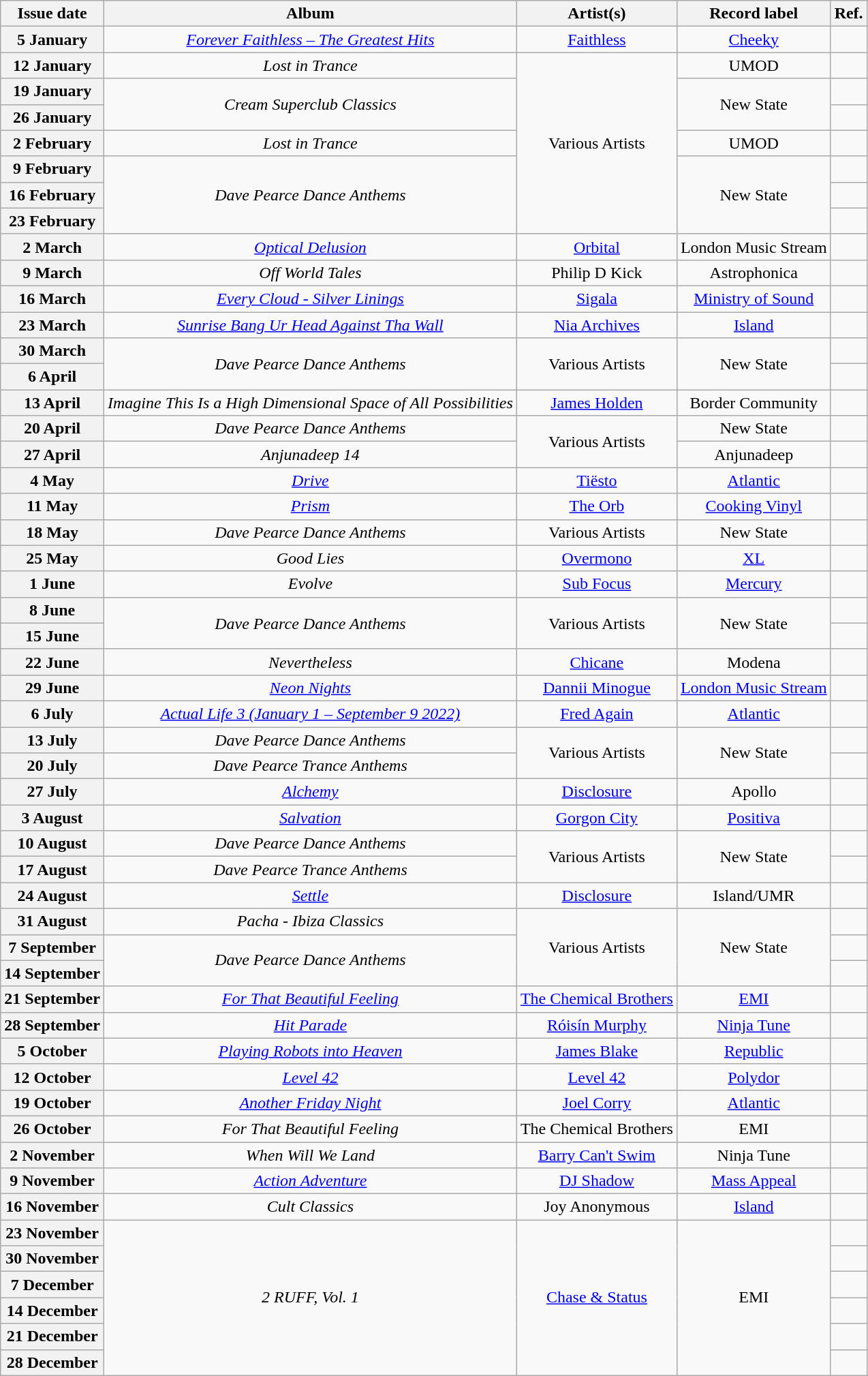<table class="wikitable plainrowheaders">
<tr>
<th scope="col">Issue date</th>
<th scope="col">Album</th>
<th scope="col">Artist(s)</th>
<th scope="col">Record label</th>
<th scope="col">Ref.</th>
</tr>
<tr>
<th scope="row">5 January</th>
<td align="center"><em><a href='#'>Forever Faithless – The Greatest Hits</a></em></td>
<td align="center"><a href='#'>Faithless</a></td>
<td align="center"><a href='#'>Cheeky</a></td>
<td align="center"></td>
</tr>
<tr>
<th scope="row">12 January</th>
<td align="center"><em>Lost in Trance</em></td>
<td align="center" rowspan=7>Various Artists</td>
<td align="center">UMOD</td>
<td align="center"></td>
</tr>
<tr>
<th scope="row">19 January</th>
<td align="center" rowspan=2><em>Cream Superclub Classics</em></td>
<td align="center" rowspan=2>New State</td>
<td align="center"></td>
</tr>
<tr>
<th scope="row">26 January</th>
<td align="center"></td>
</tr>
<tr>
<th scope="row">2 February</th>
<td align="center"><em>Lost in Trance</em></td>
<td align="center">UMOD</td>
<td align="center"></td>
</tr>
<tr>
<th scope="row">9 February</th>
<td align="center" rowspan=3><em>Dave Pearce Dance Anthems</em></td>
<td align="center" rowspan=3>New State</td>
<td align="center"></td>
</tr>
<tr>
<th scope="row">16 February</th>
<td align="center"></td>
</tr>
<tr>
<th scope="row">23 February</th>
<td align="center"></td>
</tr>
<tr>
<th scope="row">2 March</th>
<td align="center"><em><a href='#'>Optical Delusion</a></em></td>
<td align="center"><a href='#'>Orbital</a></td>
<td align="center">London Music Stream</td>
<td align="center"></td>
</tr>
<tr>
<th scope="row">9 March</th>
<td align="center"><em>Off World Tales</em></td>
<td align="center">Philip D Kick</td>
<td align="center">Astrophonica</td>
<td align="center"></td>
</tr>
<tr>
<th scope="row">16 March</th>
<td align="center"><em><a href='#'>Every Cloud - Silver Linings</a></em></td>
<td align="center"><a href='#'>Sigala</a></td>
<td align="center"><a href='#'>Ministry of Sound</a></td>
<td align="center"></td>
</tr>
<tr>
<th scope="row">23 March</th>
<td align="center"><em><a href='#'>Sunrise Bang Ur Head Against Tha Wall</a></em></td>
<td align="center"><a href='#'>Nia Archives</a></td>
<td align="center"><a href='#'>Island</a></td>
<td align="center"></td>
</tr>
<tr>
<th scope="row">30 March</th>
<td align="center" rowspan=2><em>Dave Pearce Dance Anthems</em></td>
<td align="center" rowspan=2>Various Artists</td>
<td align="center" rowspan=2>New State</td>
<td align="center"></td>
</tr>
<tr>
<th scope="row">6 April</th>
<td align="center"></td>
</tr>
<tr>
<th scope="row">13 April</th>
<td align="center"><em>Imagine This Is a High Dimensional Space of All Possibilities</em></td>
<td align="center"><a href='#'>James Holden</a></td>
<td align="center">Border Community</td>
<td align="center"></td>
</tr>
<tr>
<th scope="row">20 April</th>
<td align="center"><em>Dave Pearce Dance Anthems</em></td>
<td align="center" rowspan=2>Various Artists</td>
<td align="center">New State</td>
<td align="center"></td>
</tr>
<tr>
<th scope="row">27 April</th>
<td align="center"><em>Anjunadeep 14</em></td>
<td align="center">Anjunadeep</td>
<td align="center"></td>
</tr>
<tr>
<th scope="row">4 May</th>
<td align="center"><em><a href='#'>Drive</a></em></td>
<td align="center"><a href='#'>Tiësto</a></td>
<td align="center"><a href='#'>Atlantic</a></td>
<td align="center"></td>
</tr>
<tr>
<th scope="row">11 May</th>
<td align="center"><em><a href='#'>Prism</a></em></td>
<td align="center"><a href='#'>The Orb</a></td>
<td align="center"><a href='#'>Cooking Vinyl</a></td>
<td align="center"></td>
</tr>
<tr>
<th scope="row">18 May</th>
<td align="center"><em>Dave Pearce Dance Anthems</em></td>
<td align="center">Various Artists</td>
<td align="center">New State</td>
<td align="center"></td>
</tr>
<tr>
<th scope="row">25 May</th>
<td align="center"><em>Good Lies</em></td>
<td align="center"><a href='#'>Overmono</a></td>
<td align="center"><a href='#'>XL</a></td>
<td align="center"></td>
</tr>
<tr>
<th scope="row">1 June</th>
<td align="center"><em>Evolve</em></td>
<td align="center"><a href='#'>Sub Focus</a></td>
<td align="center"><a href='#'>Mercury</a></td>
<td align="center"></td>
</tr>
<tr>
<th scope="row">8 June</th>
<td align="center" rowspan=2><em>Dave Pearce Dance Anthems</em></td>
<td align="center" rowspan=2>Various Artists</td>
<td align="center" rowspan=2>New State</td>
<td align="center"></td>
</tr>
<tr>
<th scope="row">15 June</th>
<td align="center"></td>
</tr>
<tr>
<th scope="row">22 June</th>
<td align="center"><em>Nevertheless</em></td>
<td align="center"><a href='#'>Chicane</a></td>
<td align="center">Modena</td>
<td align="center"></td>
</tr>
<tr>
<th scope="row">29 June</th>
<td align="center"><em><a href='#'>Neon Nights</a></em></td>
<td align="center"><a href='#'>Dannii Minogue</a></td>
<td align="center"><a href='#'>London Music Stream</a></td>
<td align="center"></td>
</tr>
<tr>
<th scope="row">6 July</th>
<td align="center"><em><a href='#'>Actual Life 3 (January 1 – September 9 2022)</a></em></td>
<td align="center"><a href='#'>Fred Again</a></td>
<td align="center"><a href='#'>Atlantic</a></td>
<td align="center"></td>
</tr>
<tr>
<th scope="row">13 July</th>
<td align="center"><em>Dave Pearce Dance Anthems</em></td>
<td align="center" rowspan=2>Various Artists</td>
<td align="center" rowspan=2>New State</td>
<td align="center"></td>
</tr>
<tr>
<th scope="row">20 July</th>
<td align="center"><em>Dave Pearce Trance Anthems</em></td>
<td align="center"></td>
</tr>
<tr>
<th scope="row">27 July</th>
<td align="center"><em><a href='#'>Alchemy</a></em></td>
<td align="center"><a href='#'>Disclosure</a></td>
<td align="center">Apollo</td>
<td align="center"></td>
</tr>
<tr>
<th scope="row">3 August</th>
<td align="center"><em><a href='#'>Salvation</a></em></td>
<td align="center"><a href='#'>Gorgon City</a></td>
<td align="center"><a href='#'>Positiva</a></td>
<td align="center"></td>
</tr>
<tr>
<th scope="row">10 August</th>
<td align="center"><em>Dave Pearce Dance Anthems</em></td>
<td align="center" rowspan=2>Various Artists</td>
<td align="center" rowspan=2>New State</td>
<td align="center"></td>
</tr>
<tr>
<th scope="row">17 August</th>
<td align="center"><em>Dave Pearce Trance Anthems</em></td>
<td align="center"></td>
</tr>
<tr>
<th scope="row">24 August</th>
<td align="center"><em><a href='#'>Settle</a></em></td>
<td align="center"><a href='#'>Disclosure</a></td>
<td align="center">Island/UMR</td>
<td align="center"></td>
</tr>
<tr>
<th scope="row">31 August</th>
<td align="center"><em>Pacha - Ibiza Classics</em></td>
<td align="center" rowspan=3>Various Artists</td>
<td align="center" rowspan=3>New State</td>
<td align="center"></td>
</tr>
<tr>
<th scope="row">7 September</th>
<td align="center" rowspan=2><em>Dave Pearce Dance Anthems</em></td>
<td align="center"></td>
</tr>
<tr>
<th scope="row">14 September</th>
<td align="center"></td>
</tr>
<tr>
<th scope="row">21 September</th>
<td align="center"><em><a href='#'>For That Beautiful Feeling</a></em></td>
<td align="center"><a href='#'>The Chemical Brothers</a></td>
<td align="center"><a href='#'>EMI</a></td>
<td align="center"></td>
</tr>
<tr>
<th scope="row">28 September</th>
<td align="center"><em><a href='#'>Hit Parade</a></em></td>
<td align="center"><a href='#'>Róisín Murphy</a></td>
<td align="center"><a href='#'>Ninja Tune</a></td>
<td align="center"></td>
</tr>
<tr>
<th scope="row">5 October</th>
<td align="center"><em><a href='#'>Playing Robots into Heaven</a></em></td>
<td align="center"><a href='#'>James Blake</a></td>
<td align="center"><a href='#'>Republic</a></td>
<td align="center"></td>
</tr>
<tr>
<th scope="row">12 October</th>
<td align="center"><em><a href='#'>Level 42</a></em></td>
<td align="center"><a href='#'>Level 42</a></td>
<td align="center"><a href='#'>Polydor</a></td>
<td align="center"></td>
</tr>
<tr>
<th scope="row">19 October</th>
<td align="center"><em><a href='#'>Another Friday Night</a></em></td>
<td align="center"><a href='#'>Joel Corry</a></td>
<td align="center"><a href='#'>Atlantic</a></td>
<td align="center"></td>
</tr>
<tr>
<th scope="row">26 October</th>
<td align="center"><em>For That Beautiful Feeling</em></td>
<td align="center">The Chemical Brothers</td>
<td align="center">EMI</td>
<td align="center"></td>
</tr>
<tr>
<th scope="row">2 November</th>
<td align="center"><em>When Will We Land</em></td>
<td align="center"><a href='#'>Barry Can't Swim</a></td>
<td align="center">Ninja Tune</td>
<td align="center"></td>
</tr>
<tr>
<th scope="row">9 November</th>
<td align="center"><em><a href='#'>Action Adventure</a></em></td>
<td align="center"><a href='#'>DJ Shadow</a></td>
<td align="center"><a href='#'>Mass Appeal</a></td>
<td align="center"></td>
</tr>
<tr>
<th scope="row">16 November</th>
<td align="center"><em>Cult Classics</em></td>
<td align="center">Joy Anonymous</td>
<td align="center"><a href='#'>Island</a></td>
<td align="center"></td>
</tr>
<tr>
<th scope="row">23 November</th>
<td align="center" rowspan=6><em>2 RUFF, Vol. 1</em></td>
<td align="center" rowspan=6><a href='#'>Chase & Status</a></td>
<td align="center" rowspan=6>EMI</td>
<td align="center"></td>
</tr>
<tr>
<th scope="row">30 November</th>
<td align="center"></td>
</tr>
<tr>
<th scope="row">7 December</th>
<td align="center"></td>
</tr>
<tr>
<th scope="row">14 December</th>
<td align="center"></td>
</tr>
<tr>
<th scope="row">21 December</th>
<td align="center"></td>
</tr>
<tr>
<th scope="row">28 December</th>
<td align="center"></td>
</tr>
</table>
